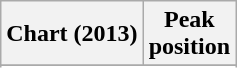<table class="wikitable">
<tr>
<th align="center">Chart (2013)</th>
<th align="center">Peak<br>position</th>
</tr>
<tr>
</tr>
<tr>
</tr>
<tr>
</tr>
</table>
